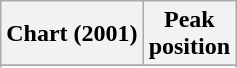<table class="wikitable sortable plainrowheaders" style="text-align:center">
<tr>
<th scope="col">Chart (2001)</th>
<th scope="col">Peak<br>position</th>
</tr>
<tr>
</tr>
<tr>
</tr>
<tr>
</tr>
<tr>
</tr>
</table>
